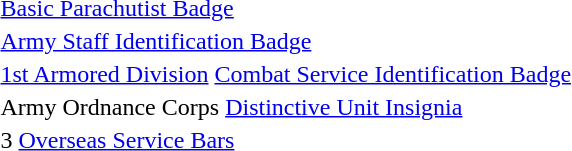<table>
<tr>
<td> <a href='#'>Basic Parachutist Badge</a></td>
</tr>
<tr>
<td> <a href='#'>Army Staff Identification Badge</a></td>
</tr>
<tr>
<td> <a href='#'>1st Armored Division</a> <a href='#'>Combat Service Identification Badge</a></td>
</tr>
<tr>
<td> Army Ordnance Corps <a href='#'>Distinctive Unit Insignia</a></td>
</tr>
<tr>
<td> 3 <a href='#'>Overseas Service Bars</a></td>
</tr>
</table>
